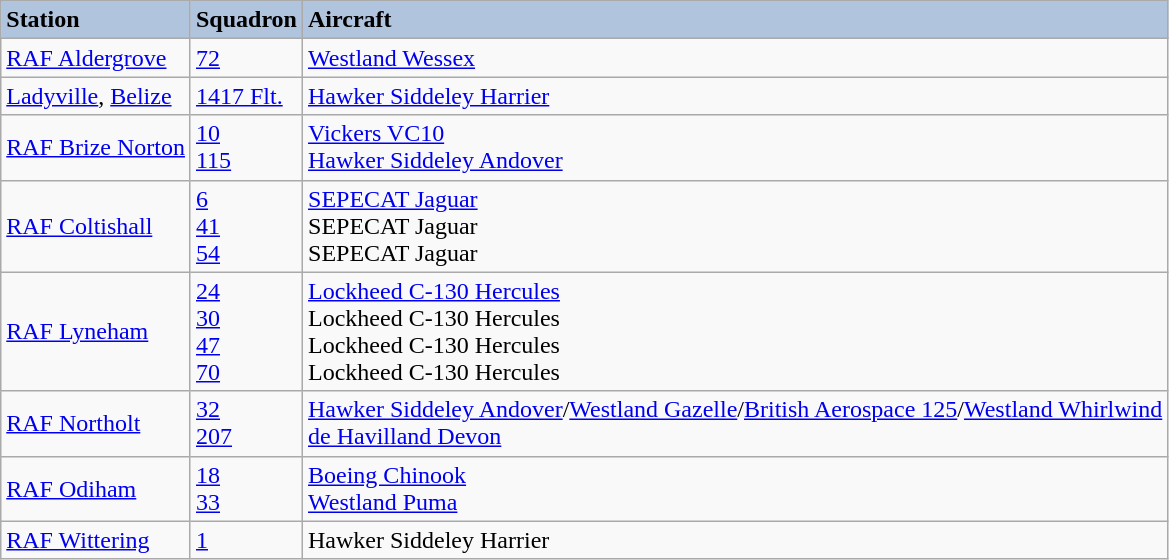<table class="wikitable">
<tr>
<th style="text-align: left; background: #B0C4DE;">Station</th>
<th style="text-align: left; background: #B0C4DE;">Squadron</th>
<th style="text-align: left; background: #B0C4DE;">Aircraft</th>
</tr>
<tr>
<td><a href='#'>RAF Aldergrove</a></td>
<td><a href='#'>72</a></td>
<td><a href='#'>Westland Wessex</a></td>
</tr>
<tr>
<td><a href='#'>Ladyville</a>, <a href='#'>Belize</a></td>
<td><a href='#'>1417 Flt.</a></td>
<td><a href='#'>Hawker Siddeley Harrier</a></td>
</tr>
<tr>
<td><a href='#'>RAF Brize Norton</a></td>
<td><a href='#'>10</a> <br> <a href='#'>115</a></td>
<td><a href='#'>Vickers VC10</a> <br> <a href='#'>Hawker Siddeley Andover</a></td>
</tr>
<tr>
<td><a href='#'>RAF Coltishall</a></td>
<td><a href='#'>6</a> <br> <a href='#'>41</a> <br> <a href='#'>54</a></td>
<td><a href='#'>SEPECAT Jaguar</a> <br> SEPECAT Jaguar <br> SEPECAT Jaguar</td>
</tr>
<tr>
<td><a href='#'>RAF Lyneham</a></td>
<td><a href='#'>24</a> <br> <a href='#'>30</a> <br> <a href='#'>47</a> <br> <a href='#'>70</a></td>
<td><a href='#'>Lockheed C-130 Hercules</a> <br> Lockheed C-130 Hercules <br> Lockheed C-130 Hercules <br> Lockheed C-130 Hercules</td>
</tr>
<tr>
<td><a href='#'>RAF Northolt</a></td>
<td><a href='#'>32</a> <br> <a href='#'>207</a></td>
<td><a href='#'>Hawker Siddeley Andover</a>/<a href='#'>Westland Gazelle</a>/<a href='#'>British Aerospace 125</a>/<a href='#'>Westland Whirlwind</a> <br> <a href='#'>de Havilland Devon</a></td>
</tr>
<tr>
<td><a href='#'>RAF Odiham</a></td>
<td><a href='#'>18</a> <br> <a href='#'>33</a></td>
<td><a href='#'>Boeing Chinook</a> <br> <a href='#'>Westland Puma</a></td>
</tr>
<tr>
<td><a href='#'>RAF Wittering</a></td>
<td><a href='#'>1</a></td>
<td>Hawker Siddeley Harrier</td>
</tr>
</table>
